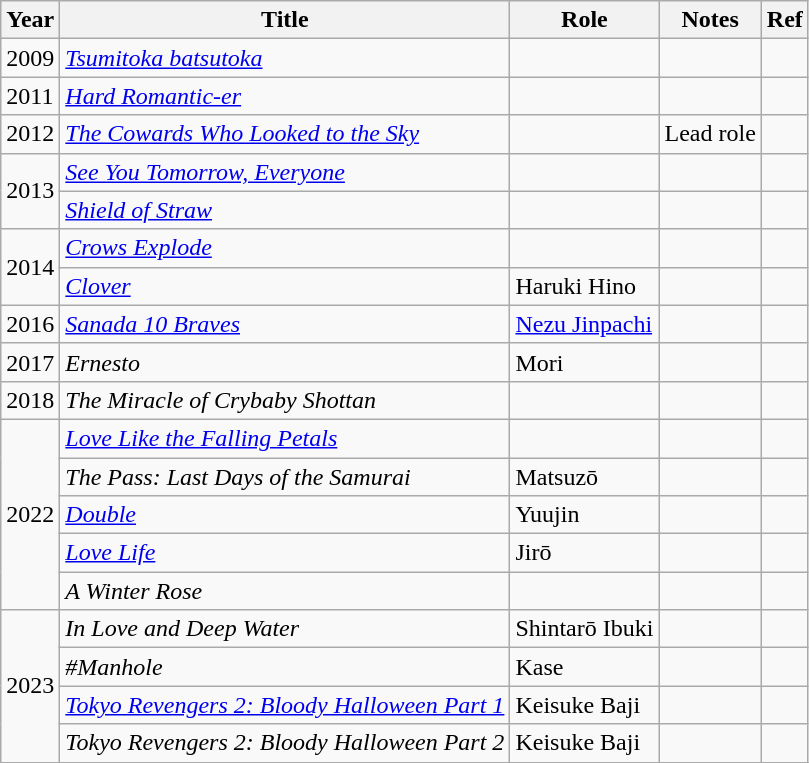<table class="wikitable sortable">
<tr>
<th>Year</th>
<th>Title</th>
<th>Role</th>
<th class="unsortable">Notes</th>
<th class="unsortable">Ref</th>
</tr>
<tr>
<td>2009</td>
<td><em><a href='#'>Tsumitoka batsutoka</a></em></td>
<td></td>
<td></td>
<td></td>
</tr>
<tr>
<td>2011</td>
<td><em><a href='#'>Hard Romantic-er</a></em></td>
<td></td>
<td></td>
<td></td>
</tr>
<tr>
<td>2012</td>
<td><em><a href='#'>The Cowards Who Looked to the Sky</a></em></td>
<td></td>
<td>Lead role</td>
<td></td>
</tr>
<tr>
<td rowspan=2>2013</td>
<td><em><a href='#'>See You Tomorrow, Everyone</a></em></td>
<td></td>
<td></td>
<td></td>
</tr>
<tr>
<td><em><a href='#'>Shield of Straw</a></em></td>
<td></td>
<td></td>
<td></td>
</tr>
<tr>
<td rowspan=2>2014</td>
<td><em><a href='#'>Crows Explode</a></em></td>
<td></td>
<td></td>
<td></td>
</tr>
<tr>
<td><em><a href='#'>Clover</a></em></td>
<td>Haruki Hino</td>
<td></td>
<td></td>
</tr>
<tr>
<td>2016</td>
<td><em><a href='#'>Sanada 10 Braves</a></em></td>
<td><a href='#'>Nezu Jinpachi</a></td>
<td></td>
<td></td>
</tr>
<tr>
<td>2017</td>
<td><em>Ernesto</em></td>
<td>Mori</td>
<td></td>
<td></td>
</tr>
<tr>
<td>2018</td>
<td><em>The Miracle of Crybaby Shottan</em></td>
<td></td>
<td></td>
<td></td>
</tr>
<tr>
<td rowspan=5>2022</td>
<td><em><a href='#'>Love Like the Falling Petals</a></em></td>
<td></td>
<td></td>
<td></td>
</tr>
<tr>
<td><em>The Pass: Last Days of the Samurai</em></td>
<td>Matsuzō</td>
<td></td>
<td></td>
</tr>
<tr>
<td><em><a href='#'>Double</a></em></td>
<td>Yuujin</td>
<td></td>
<td></td>
</tr>
<tr>
<td><em><a href='#'>Love Life</a></em></td>
<td>Jirō</td>
<td></td>
<td></td>
</tr>
<tr>
<td><em>A Winter Rose</em></td>
<td></td>
<td></td>
<td></td>
</tr>
<tr>
<td rowspan=4>2023</td>
<td><em>In Love and Deep Water</em></td>
<td>Shintarō Ibuki</td>
<td></td>
<td></td>
</tr>
<tr>
<td><em>#Manhole</em></td>
<td>Kase</td>
<td></td>
<td></td>
</tr>
<tr>
<td><em><a href='#'>Tokyo Revengers 2: Bloody Halloween Part 1</a></em></td>
<td>Keisuke Baji</td>
<td></td>
<td></td>
</tr>
<tr>
<td><em>Tokyo Revengers 2: Bloody Halloween Part 2</em></td>
<td>Keisuke Baji</td>
<td></td>
<td></td>
</tr>
<tr>
</tr>
</table>
